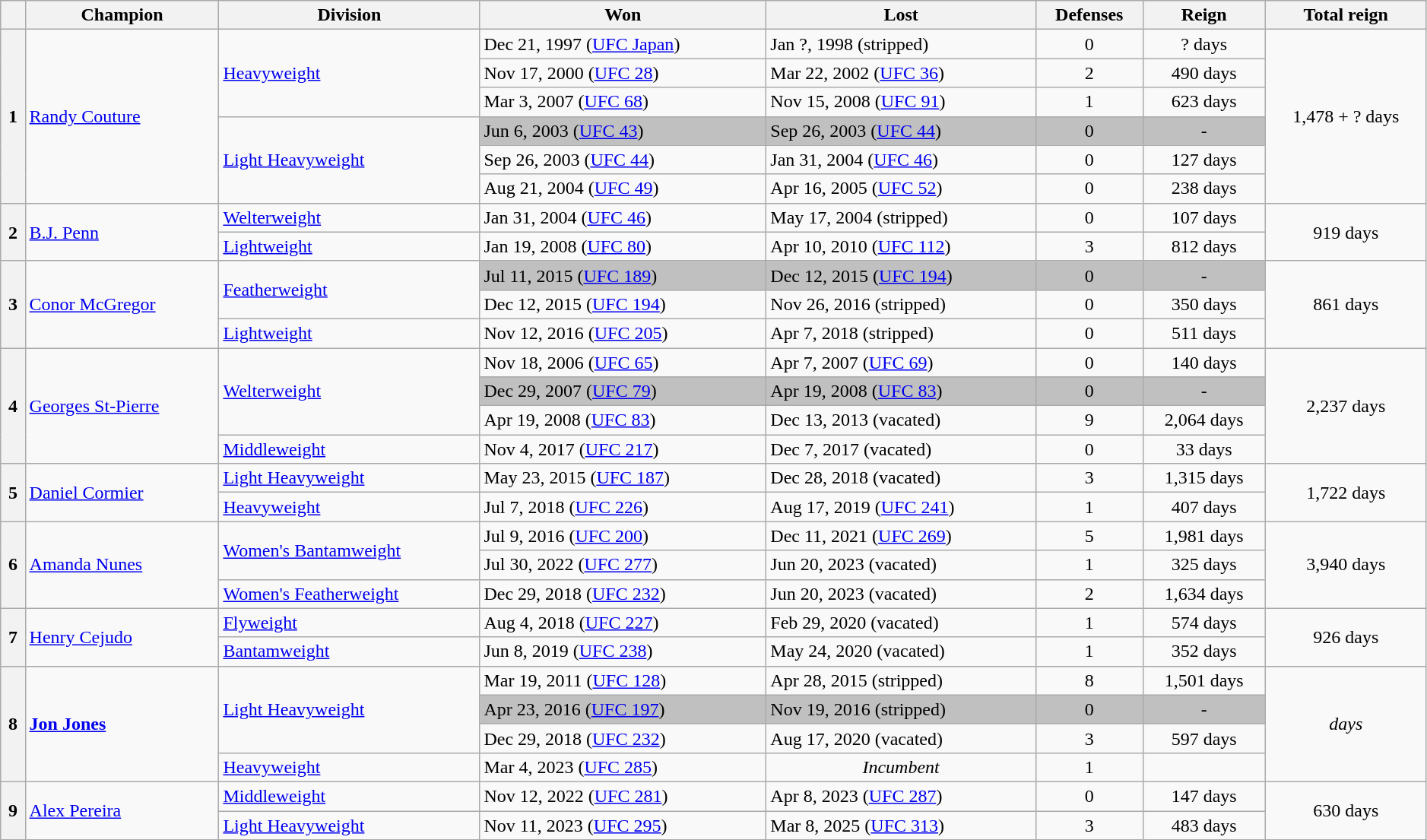<table class="wikitable" style="width:99%;">
<tr>
<th></th>
<th>Champion</th>
<th>Division</th>
<th>Won</th>
<th>Lost</th>
<th>Defenses</th>
<th>Reign</th>
<th>Total reign</th>
</tr>
<tr>
<th rowspan="6"><strong>1</strong></th>
<td rowspan=6> <a href='#'>Randy Couture</a></td>
<td rowspan=3><a href='#'>Heavyweight</a></td>
<td>Dec 21, 1997 (<a href='#'>UFC Japan</a>)</td>
<td>Jan ?, 1998 (stripped)</td>
<td align=center>0</td>
<td align=center>? days</td>
<td rowspan=6 align=center>1,478 + ? days</td>
</tr>
<tr>
<td>Nov 17, 2000 (<a href='#'>UFC 28</a>)</td>
<td>Mar 22, 2002 (<a href='#'>UFC 36</a>)</td>
<td align=center>2</td>
<td align=center>490 days</td>
</tr>
<tr>
<td>Mar 3, 2007 (<a href='#'>UFC 68</a>)</td>
<td>Nov 15, 2008 (<a href='#'>UFC 91</a>)</td>
<td align=center>1</td>
<td align=center>623 days</td>
</tr>
<tr>
<td rowspan=3><a href='#'>Light Heavyweight</a></td>
<td bgcolor=#C0C0C0>Jun 6, 2003 (<a href='#'>UFC 43</a>)</td>
<td bgcolor=#C0C0C0>Sep 26, 2003 (<a href='#'>UFC 44</a>)</td>
<td bgcolor=#C0C0C0 align=center>0</td>
<td bgcolor=#C0C0C0 align=center>-</td>
</tr>
<tr>
<td>Sep 26, 2003 (<a href='#'>UFC 44</a>)</td>
<td>Jan 31, 2004 (<a href='#'>UFC 46</a>)</td>
<td align=center>0</td>
<td align=center>127 days</td>
</tr>
<tr>
<td>Aug 21, 2004 (<a href='#'>UFC 49</a>)</td>
<td>Apr 16, 2005 (<a href='#'>UFC 52</a>)</td>
<td align=center>0</td>
<td align=center>238 days</td>
</tr>
<tr>
<th rowspan="2"><strong>2</strong></th>
<td rowspan=2> <a href='#'>B.J. Penn</a></td>
<td><a href='#'>Welterweight</a></td>
<td>Jan 31, 2004 (<a href='#'>UFC 46</a>)</td>
<td>May 17, 2004 (stripped)</td>
<td align=center>0</td>
<td align=center>107 days</td>
<td rowspan=2 align=center>919 days</td>
</tr>
<tr>
<td><a href='#'>Lightweight</a></td>
<td>Jan 19, 2008 (<a href='#'>UFC 80</a>)</td>
<td>Apr 10, 2010 (<a href='#'>UFC 112</a>)</td>
<td align=center>3</td>
<td align=center>812 days</td>
</tr>
<tr>
<th rowspan="3"><strong>3</strong></th>
<td rowspan=3> <a href='#'>Conor McGregor</a></td>
<td rowspan=2><a href='#'>Featherweight</a></td>
<td bgcolor=#C0C0C0>Jul 11, 2015 (<a href='#'>UFC 189</a>)</td>
<td bgcolor=#C0C0C0>Dec 12, 2015 (<a href='#'>UFC 194</a>)</td>
<td bgcolor=#C0C0C0 align=center>0</td>
<td bgcolor=#C0C0C0 align=center>-</td>
<td rowspan=3 align=center>861 days</td>
</tr>
<tr>
<td>Dec 12, 2015 (<a href='#'>UFC 194</a>)</td>
<td>Nov 26, 2016 (stripped)</td>
<td align=center>0</td>
<td align=center>350 days</td>
</tr>
<tr>
<td><a href='#'>Lightweight</a></td>
<td>Nov 12, 2016 (<a href='#'>UFC 205</a>)</td>
<td>Apr 7, 2018 (stripped)</td>
<td align=center>0</td>
<td align=center>511 days</td>
</tr>
<tr>
<th rowspan="4"><strong>4</strong></th>
<td rowspan=4> <a href='#'>Georges St-Pierre</a></td>
<td rowspan=3><a href='#'>Welterweight</a></td>
<td>Nov 18, 2006 (<a href='#'>UFC 65</a>)</td>
<td>Apr 7, 2007 (<a href='#'>UFC 69</a>)</td>
<td align=center>0</td>
<td align=center>140 days</td>
<td rowspan=4 align=center>2,237 days</td>
</tr>
<tr>
<td bgcolor=#C0C0C0>Dec 29, 2007 (<a href='#'>UFC 79</a>)</td>
<td bgcolor=#C0C0C0>Apr 19, 2008 (<a href='#'>UFC 83</a>)</td>
<td bgcolor=#C0C0C0 align=center>0</td>
<td bgcolor=#C0C0C0 align=center>-</td>
</tr>
<tr>
<td>Apr 19, 2008 (<a href='#'>UFC 83</a>)</td>
<td>Dec 13, 2013 (vacated)</td>
<td align=center>9</td>
<td align=center>2,064 days</td>
</tr>
<tr>
<td><a href='#'>Middleweight</a></td>
<td>Nov 4, 2017 (<a href='#'>UFC 217</a>)</td>
<td>Dec 7, 2017 (vacated)</td>
<td align=center>0</td>
<td align=center>33 days</td>
</tr>
<tr>
<th rowspan="2"><strong>5</strong></th>
<td rowspan=2> <a href='#'>Daniel Cormier</a></td>
<td><a href='#'>Light Heavyweight</a></td>
<td>May 23, 2015 (<a href='#'>UFC 187</a>)</td>
<td>Dec 28, 2018 (vacated)</td>
<td align=center>3</td>
<td align=center>1,315 days</td>
<td rowspan=2 align=center>1,722 days</td>
</tr>
<tr>
<td><a href='#'>Heavyweight</a></td>
<td>Jul 7, 2018 (<a href='#'>UFC 226</a>)</td>
<td>Aug 17, 2019 (<a href='#'>UFC 241</a>)</td>
<td align=center>1</td>
<td align=center>407 days</td>
</tr>
<tr>
<th rowspan="3"><strong>6</strong></th>
<td rowspan=3> <a href='#'>Amanda Nunes</a></td>
<td rowspan=2><a href='#'>Women's Bantamweight</a></td>
<td>Jul 9, 2016 (<a href='#'>UFC 200</a>)</td>
<td>Dec 11, 2021 (<a href='#'>UFC 269</a>)</td>
<td align=center>5</td>
<td align=center>1,981 days</td>
<td rowspan=3 align=center>3,940 days</td>
</tr>
<tr>
<td>Jul 30, 2022 (<a href='#'>UFC 277</a>)</td>
<td>Jun 20, 2023 (vacated)</td>
<td align=center>1</td>
<td align=center>325 days</td>
</tr>
<tr>
<td><a href='#'>Women's Featherweight</a></td>
<td>Dec 29, 2018 (<a href='#'>UFC 232</a>)</td>
<td>Jun 20, 2023 (vacated)</td>
<td align=center>2</td>
<td align=center>1,634 days</td>
</tr>
<tr>
<th rowspan="2"><strong>7</strong></th>
<td rowspan=2> <a href='#'>Henry Cejudo</a></td>
<td><a href='#'>Flyweight</a></td>
<td>Aug 4, 2018 (<a href='#'>UFC 227</a>)</td>
<td>Feb 29, 2020 (vacated)</td>
<td align=center>1</td>
<td align=center>574 days</td>
<td rowspan=2 align=center>926 days</td>
</tr>
<tr>
<td><a href='#'>Bantamweight</a></td>
<td>Jun 8, 2019 (<a href='#'>UFC 238</a>)</td>
<td>May 24, 2020 (vacated)</td>
<td align=center>1</td>
<td align=center>352 days</td>
</tr>
<tr>
<th rowspan="4"><strong>8</strong></th>
<td rowspan=4> <strong><a href='#'>Jon Jones</a></strong></td>
<td rowspan=3><a href='#'>Light Heavyweight</a></td>
<td>Mar 19, 2011 (<a href='#'>UFC 128</a>)</td>
<td>Apr 28, 2015 (stripped)</td>
<td align=center>8</td>
<td align=center>1,501 days</td>
<td rowspan=4 align=center><em> days</em></td>
</tr>
<tr>
<td bgcolor=#C0C0C0>Apr 23, 2016 (<a href='#'>UFC 197</a>)</td>
<td bgcolor=#C0C0C0>Nov 19, 2016 (stripped)</td>
<td bgcolor=#C0C0C0 align=center>0</td>
<td bgcolor=#C0C0C0 align=center>-</td>
</tr>
<tr>
<td>Dec 29, 2018 (<a href='#'>UFC 232</a>)</td>
<td>Aug 17, 2020 (vacated)</td>
<td align=center>3</td>
<td align=center>597 days</td>
</tr>
<tr>
<td><a href='#'>Heavyweight</a></td>
<td>Mar 4, 2023 (<a href='#'>UFC 285</a>)</td>
<td align=center><em>Incumbent</em></td>
<td align=center>1</td>
<td align=center><em></em></td>
</tr>
<tr>
<th rowspan="2"><strong>9</strong></th>
<td rowspan=2> <a href='#'>Alex Pereira</a></td>
<td><a href='#'>Middleweight</a></td>
<td>Nov 12, 2022 (<a href='#'>UFC 281</a>)</td>
<td>Apr 8, 2023 (<a href='#'>UFC 287</a>)</td>
<td align=center>0</td>
<td align=center>147 days</td>
<td rowspan=2 align=center>630 days</td>
</tr>
<tr>
<td><a href='#'>Light Heavyweight</a></td>
<td>Nov 11, 2023 (<a href='#'>UFC 295</a>)</td>
<td>Mar 8, 2025 (<a href='#'>UFC 313</a>)</td>
<td align=center>3</td>
<td align=center>483 days</td>
</tr>
</table>
